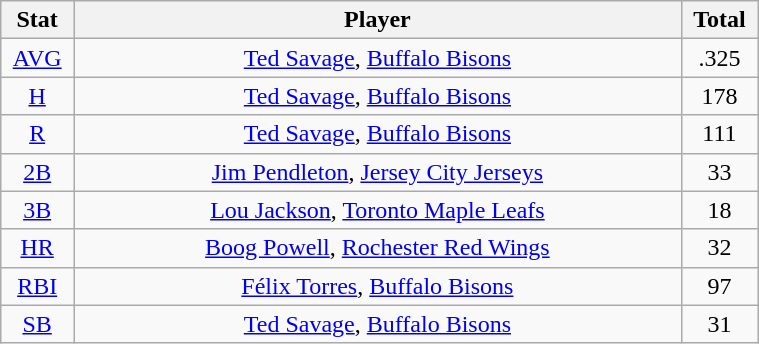<table class="wikitable" width="40%" style="text-align:center;">
<tr>
<th width="5%">Stat</th>
<th width="60%">Player</th>
<th width="5%">Total</th>
</tr>
<tr>
<td><a href='#'>AVG</a></td>
<td><a href='#'>Ted Savage</a>, <a href='#'>Buffalo Bisons</a></td>
<td>.325</td>
</tr>
<tr>
<td><a href='#'>H</a></td>
<td><a href='#'>Ted Savage</a>, <a href='#'>Buffalo Bisons</a></td>
<td>178</td>
</tr>
<tr>
<td><a href='#'>R</a></td>
<td><a href='#'>Ted Savage</a>, <a href='#'>Buffalo Bisons</a></td>
<td>111</td>
</tr>
<tr>
<td><a href='#'>2B</a></td>
<td><a href='#'>Jim Pendleton</a>, <a href='#'>Jersey City Jerseys</a></td>
<td>33</td>
</tr>
<tr>
<td><a href='#'>3B</a></td>
<td><a href='#'>Lou Jackson</a>, <a href='#'>Toronto Maple Leafs</a></td>
<td>18</td>
</tr>
<tr>
<td><a href='#'>HR</a></td>
<td><a href='#'>Boog Powell</a>, <a href='#'>Rochester Red Wings</a></td>
<td>32</td>
</tr>
<tr>
<td><a href='#'>RBI</a></td>
<td><a href='#'>Félix Torres</a>, <a href='#'>Buffalo Bisons</a></td>
<td>97</td>
</tr>
<tr>
<td><a href='#'>SB</a></td>
<td><a href='#'>Ted Savage</a>, <a href='#'>Buffalo Bisons</a></td>
<td>31</td>
</tr>
</table>
